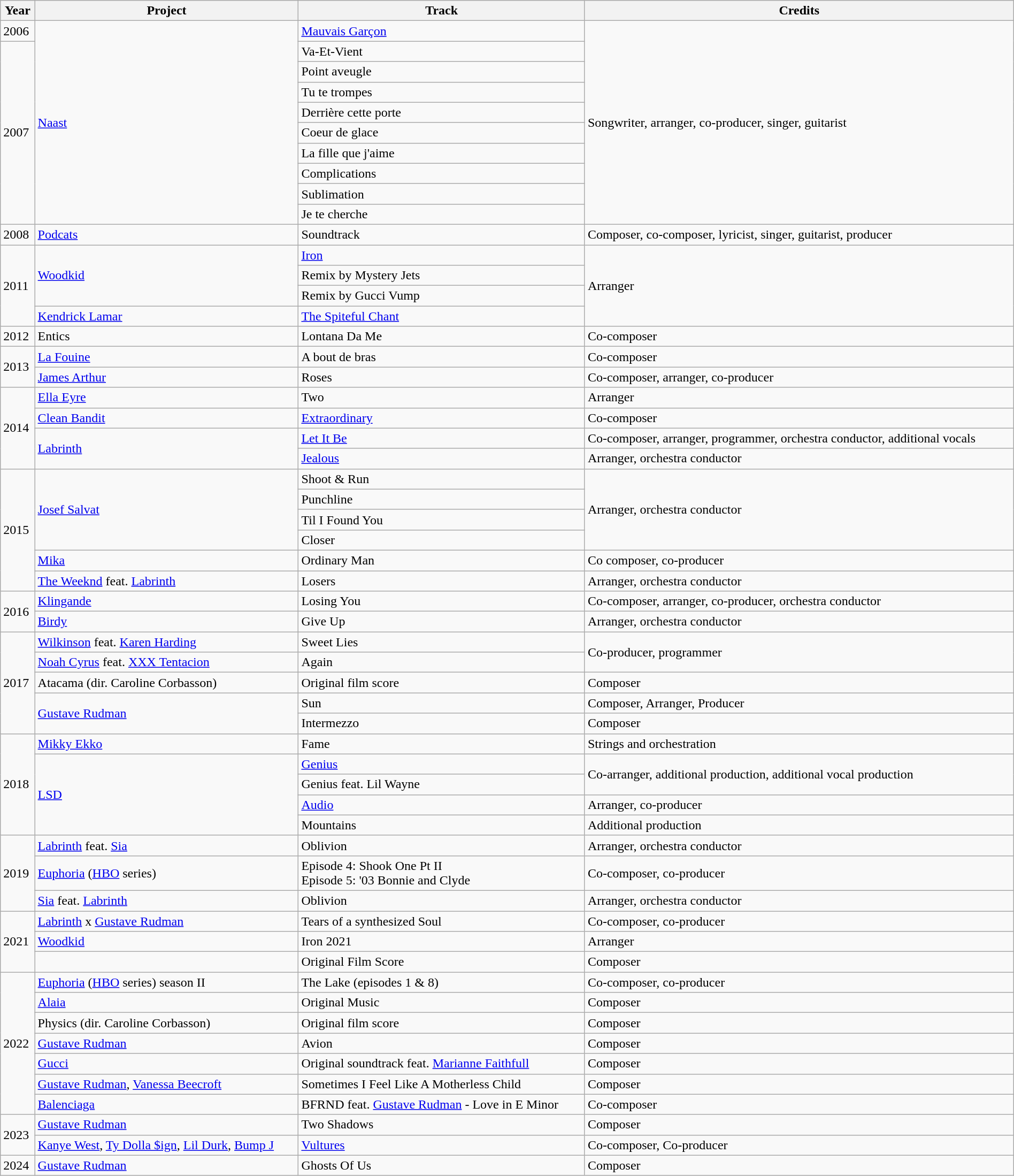<table class="wikitable" style="width: 100%; height: 14em;">
<tr>
<th><strong>Year</strong></th>
<th><strong>Project</strong></th>
<th><strong>Track</strong></th>
<th><strong>Credits</strong></th>
</tr>
<tr>
<td>2006</td>
<td rowspan="10"><a href='#'>Naast</a></td>
<td><a href='#'>Mauvais Garçon</a></td>
<td rowspan="10">Songwriter, arranger, co-producer, singer, guitarist</td>
</tr>
<tr>
<td rowspan="9">2007</td>
<td>Va-Et-Vient</td>
</tr>
<tr>
<td>Point aveugle</td>
</tr>
<tr>
<td>Tu te trompes</td>
</tr>
<tr>
<td>Derrière cette porte</td>
</tr>
<tr>
<td>Coeur de glace</td>
</tr>
<tr>
<td>La fille que j'aime</td>
</tr>
<tr>
<td>Complications</td>
</tr>
<tr>
<td>Sublimation</td>
</tr>
<tr>
<td>Je te cherche</td>
</tr>
<tr>
<td>2008</td>
<td><a href='#'>Podcats</a></td>
<td>Soundtrack</td>
<td>Composer, co-composer, lyricist, singer, guitarist, producer</td>
</tr>
<tr>
<td rowspan="4">2011</td>
<td rowspan="3"><a href='#'>Woodkid</a></td>
<td><a href='#'>Iron</a></td>
<td rowspan="4">Arranger</td>
</tr>
<tr>
<td>Remix by Mystery Jets</td>
</tr>
<tr>
<td>Remix by Gucci Vump</td>
</tr>
<tr>
<td><a href='#'>Kendrick Lamar</a></td>
<td><a href='#'>The Spiteful Chant</a></td>
</tr>
<tr>
<td>2012</td>
<td>Entics</td>
<td>Lontana Da Me</td>
<td>Co-composer</td>
</tr>
<tr>
<td rowspan="2">2013</td>
<td><a href='#'>La Fouine</a></td>
<td>A bout de bras</td>
<td>Co-composer</td>
</tr>
<tr>
<td><a href='#'>James Arthur</a></td>
<td>Roses</td>
<td>Co-composer, arranger, co-producer</td>
</tr>
<tr>
<td rowspan="4">2014</td>
<td><a href='#'>Ella Eyre</a></td>
<td>Two</td>
<td>Arranger</td>
</tr>
<tr>
<td><a href='#'>Clean Bandit</a></td>
<td><a href='#'>Extraordinary</a></td>
<td>Co-composer</td>
</tr>
<tr>
<td rowspan="2"><a href='#'>Labrinth</a></td>
<td><a href='#'>Let It Be</a></td>
<td>Co-composer, arranger, programmer, orchestra conductor, additional vocals</td>
</tr>
<tr>
<td><a href='#'>Jealous</a></td>
<td>Arranger, orchestra conductor</td>
</tr>
<tr>
<td rowspan="6">2015</td>
<td rowspan="4"><a href='#'>Josef Salvat</a></td>
<td>Shoot & Run</td>
<td rowspan="4">Arranger, orchestra conductor</td>
</tr>
<tr>
<td>Punchline</td>
</tr>
<tr>
<td>Til I Found You</td>
</tr>
<tr>
<td>Closer</td>
</tr>
<tr>
<td><a href='#'>Mika</a></td>
<td>Ordinary Man</td>
<td>Co composer, co-producer</td>
</tr>
<tr>
<td><a href='#'>The Weeknd</a> feat. <a href='#'>Labrinth</a></td>
<td>Losers</td>
<td>Arranger, orchestra conductor</td>
</tr>
<tr>
<td rowspan="2">2016</td>
<td><a href='#'>Klingande</a></td>
<td>Losing You</td>
<td>Co-composer, arranger, co-producer, orchestra conductor</td>
</tr>
<tr>
<td><a href='#'>Birdy</a></td>
<td>Give Up</td>
<td>Arranger, orchestra conductor</td>
</tr>
<tr>
<td rowspan="5">2017</td>
<td><a href='#'>Wilkinson</a> feat. <a href='#'>Karen Harding</a></td>
<td>Sweet Lies</td>
<td rowspan="2">Co-producer, programmer</td>
</tr>
<tr>
<td><a href='#'>Noah Cyrus</a> feat. <a href='#'>XXX Tentacion</a></td>
<td>Again</td>
</tr>
<tr>
<td>Atacama (dir. Caroline Corbasson)</td>
<td>Original film score</td>
<td>Composer</td>
</tr>
<tr>
<td rowspan="2"><a href='#'>Gustave Rudman</a></td>
<td>Sun</td>
<td>Composer, Arranger, Producer</td>
</tr>
<tr>
<td>Intermezzo</td>
<td>Composer</td>
</tr>
<tr>
<td rowspan="5">2018</td>
<td><a href='#'>Mikky Ekko</a></td>
<td>Fame</td>
<td>Strings and orchestration</td>
</tr>
<tr>
<td rowspan="4"><a href='#'>LSD</a></td>
<td><a href='#'>Genius</a></td>
<td rowspan="2">Co-arranger, additional production, additional vocal production</td>
</tr>
<tr>
<td>Genius feat. Lil Wayne</td>
</tr>
<tr>
<td><a href='#'>Audio</a></td>
<td>Arranger, co-producer</td>
</tr>
<tr>
<td>Mountains</td>
<td>Additional production</td>
</tr>
<tr>
<td rowspan="3">2019</td>
<td><a href='#'>Labrinth</a> feat. <a href='#'>Sia</a></td>
<td>Oblivion</td>
<td>Arranger, orchestra conductor</td>
</tr>
<tr>
<td><a href='#'>Euphoria</a> (<a href='#'>HBO</a> series)</td>
<td>Episode 4: Shook One Pt II<br>Episode 5: '03 Bonnie and Clyde</td>
<td>Co-composer, co-producer</td>
</tr>
<tr>
<td><a href='#'>Sia</a> feat. <a href='#'>Labrinth</a></td>
<td>Oblivion</td>
<td>Arranger, orchestra conductor</td>
</tr>
<tr>
<td rowspan="3">2021</td>
<td><a href='#'>Labrinth</a> x <a href='#'>Gustave Rudman</a></td>
<td>Tears of a synthesized Soul</td>
<td>Co-composer, co-producer</td>
</tr>
<tr>
<td><a href='#'>Woodkid</a></td>
<td>Iron 2021</td>
<td>Arranger</td>
</tr>
<tr>
<td></td>
<td>Original Film Score</td>
<td>Composer</td>
</tr>
<tr>
<td rowspan="7">2022</td>
<td><a href='#'>Euphoria</a> (<a href='#'>HBO</a> series) season II</td>
<td>The Lake (episodes 1 & 8)</td>
<td>Co-composer, co-producer</td>
</tr>
<tr>
<td><a href='#'>Alaia</a></td>
<td>Original Music</td>
<td>Composer</td>
</tr>
<tr>
<td>Physics (dir. Caroline Corbasson)</td>
<td>Original film score</td>
<td>Composer</td>
</tr>
<tr>
<td><a href='#'>Gustave Rudman</a></td>
<td>Avion</td>
<td>Composer</td>
</tr>
<tr>
<td><a href='#'>Gucci</a></td>
<td>Original soundtrack feat. <a href='#'>Marianne Faithfull</a></td>
<td>Composer</td>
</tr>
<tr>
<td><a href='#'>Gustave Rudman</a>, <a href='#'>Vanessa Beecroft</a></td>
<td>Sometimes I Feel Like A Motherless Child</td>
<td>Composer</td>
</tr>
<tr>
<td><a href='#'>Balenciaga</a></td>
<td>BFRND feat. <a href='#'>Gustave Rudman</a> - Love in E Minor</td>
<td>Co-composer</td>
</tr>
<tr>
<td rowspan="2">2023</td>
<td><a href='#'>Gustave Rudman</a></td>
<td>Two Shadows</td>
<td>Composer</td>
</tr>
<tr>
<td><a href='#'>Kanye West</a>, <a href='#'>Ty Dolla $ign</a>, <a href='#'>Lil Durk</a>, <a href='#'>Bump J</a></td>
<td><a href='#'>Vultures</a></td>
<td>Co-composer, Co-producer</td>
</tr>
<tr>
<td>2024</td>
<td><a href='#'>Gustave Rudman</a></td>
<td>Ghosts Of Us</td>
<td>Composer</td>
</tr>
</table>
